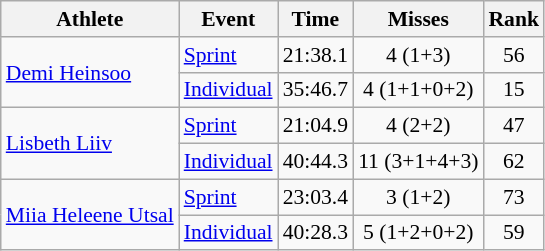<table class="wikitable" style="font-size:90%">
<tr>
<th>Athlete</th>
<th>Event</th>
<th>Time</th>
<th>Misses</th>
<th>Rank</th>
</tr>
<tr align=center>
<td align=left rowspan=2><a href='#'>Demi Heinsoo</a></td>
<td align=left><a href='#'>Sprint</a></td>
<td>21:38.1</td>
<td>4 (1+3)</td>
<td>56</td>
</tr>
<tr align=center>
<td align=left><a href='#'>Individual</a></td>
<td>35:46.7</td>
<td>4 (1+1+0+2)</td>
<td>15</td>
</tr>
<tr align=center>
<td align=left rowspan=2><a href='#'>Lisbeth Liiv</a></td>
<td align=left><a href='#'>Sprint</a></td>
<td>21:04.9</td>
<td>4 (2+2)</td>
<td>47</td>
</tr>
<tr align=center>
<td align=left><a href='#'>Individual</a></td>
<td>40:44.3</td>
<td>11 (3+1+4+3)</td>
<td>62</td>
</tr>
<tr align=center>
<td align=left rowspan=2><a href='#'>Miia Heleene Utsal</a></td>
<td align=left><a href='#'>Sprint</a></td>
<td>23:03.4</td>
<td>3 (1+2)</td>
<td>73</td>
</tr>
<tr align=center>
<td align=left><a href='#'>Individual</a></td>
<td>40:28.3</td>
<td>5 (1+2+0+2)</td>
<td>59</td>
</tr>
</table>
